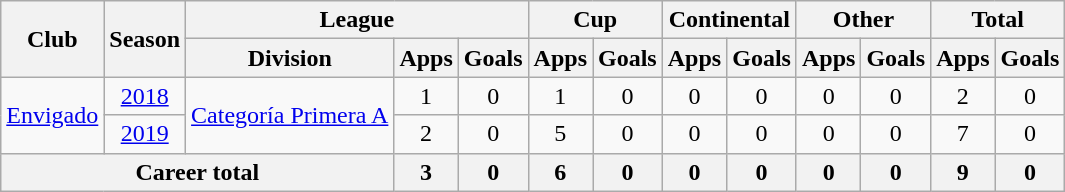<table class="wikitable" style="text-align: center">
<tr>
<th rowspan="2">Club</th>
<th rowspan="2">Season</th>
<th colspan="3">League</th>
<th colspan="2">Cup</th>
<th colspan="2">Continental</th>
<th colspan="2">Other</th>
<th colspan="2">Total</th>
</tr>
<tr>
<th>Division</th>
<th>Apps</th>
<th>Goals</th>
<th>Apps</th>
<th>Goals</th>
<th>Apps</th>
<th>Goals</th>
<th>Apps</th>
<th>Goals</th>
<th>Apps</th>
<th>Goals</th>
</tr>
<tr>
<td rowspan="2"><a href='#'>Envigado</a></td>
<td><a href='#'>2018</a></td>
<td rowspan="2"><a href='#'>Categoría Primera A</a></td>
<td>1</td>
<td>0</td>
<td>1</td>
<td>0</td>
<td>0</td>
<td>0</td>
<td>0</td>
<td>0</td>
<td>2</td>
<td>0</td>
</tr>
<tr>
<td><a href='#'>2019</a></td>
<td>2</td>
<td>0</td>
<td>5</td>
<td>0</td>
<td>0</td>
<td>0</td>
<td>0</td>
<td>0</td>
<td>7</td>
<td>0</td>
</tr>
<tr>
<th colspan="3"><strong>Career total</strong></th>
<th>3</th>
<th>0</th>
<th>6</th>
<th>0</th>
<th>0</th>
<th>0</th>
<th>0</th>
<th>0</th>
<th>9</th>
<th>0</th>
</tr>
</table>
